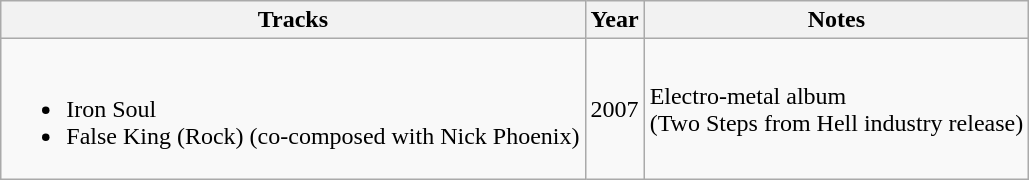<table class="wikitable sortable">
<tr>
<th>Tracks</th>
<th>Year</th>
<th>Notes</th>
</tr>
<tr>
<td><br><ul><li>Iron Soul</li><li>False King (Rock) (co-composed with Nick Phoenix)</li></ul></td>
<td>2007</td>
<td>Electro-metal album<br>(Two Steps from Hell industry release)</td>
</tr>
</table>
